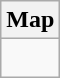<table class="wikitable">
<tr>
<th>Map</th>
</tr>
<tr>
<td align="center"><div><br> 












</div></td>
</tr>
</table>
